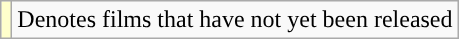<table class="wikitable">
<tr>
<td style="background:#ffc;"></td>
<td>Denotes films that have not yet been released</td>
</tr>
</table>
